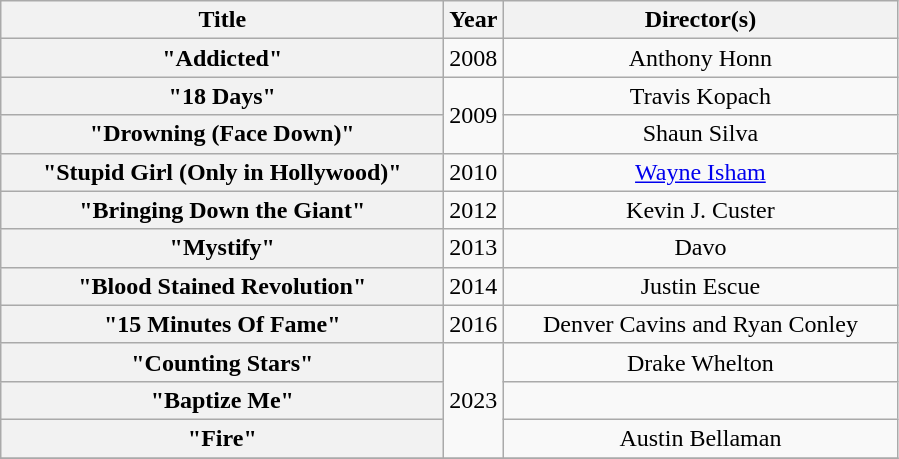<table class="wikitable plainrowheaders" style="text-align:center;">
<tr>
<th scope="col" style="width:18em;">Title</th>
<th scope="col">Year</th>
<th scope="col" style="width:16em;">Director(s)</th>
</tr>
<tr>
<th scope="row">"Addicted"</th>
<td>2008</td>
<td>Anthony Honn</td>
</tr>
<tr>
<th scope="row">"18 Days"</th>
<td rowspan="2">2009</td>
<td>Travis Kopach</td>
</tr>
<tr>
<th scope="row">"Drowning (Face Down)"</th>
<td>Shaun Silva</td>
</tr>
<tr>
<th scope="row">"Stupid Girl (Only in Hollywood)"</th>
<td>2010</td>
<td><a href='#'>Wayne Isham</a></td>
</tr>
<tr>
<th scope="row">"Bringing Down the Giant"</th>
<td>2012</td>
<td>Kevin J. Custer</td>
</tr>
<tr>
<th scope="row">"Mystify"</th>
<td>2013</td>
<td>Davo</td>
</tr>
<tr>
<th scope="row">"Blood Stained Revolution"</th>
<td>2014</td>
<td>Justin Escue</td>
</tr>
<tr>
<th scope="row">"15 Minutes Of Fame"</th>
<td>2016</td>
<td>Denver Cavins and Ryan Conley</td>
</tr>
<tr>
<th scope="row">"Counting Stars"</th>
<td rowspan="3">2023</td>
<td>Drake Whelton</td>
</tr>
<tr>
<th scope="row">"Baptize Me"</th>
</tr>
<tr>
<th scope="row">"Fire"</th>
<td>Austin Bellaman</td>
</tr>
<tr>
</tr>
</table>
